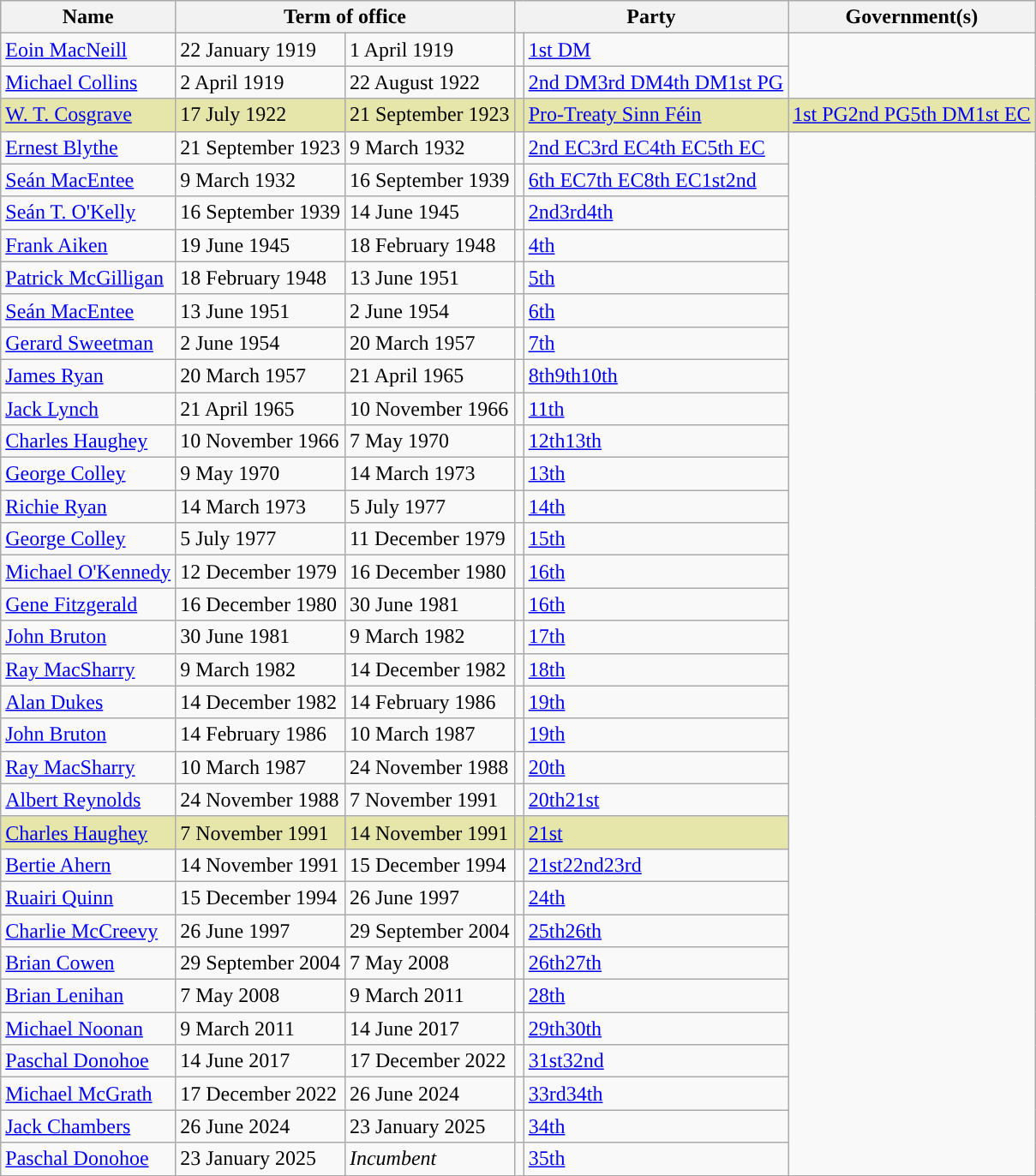<table class="wikitable">
<tr>
<th>Name</th>
<th colspan=2>Term of office</th>
<th colspan=2>Party</th>
<th>Government(s)</th>
</tr>
<tr>
<td><a href='#'>Eoin MacNeill</a></td>
<td>22 January 1919</td>
<td>1 April 1919</td>
<td></td>
<td><a href='#'>1st DM</a></td>
</tr>
<tr>
<td><a href='#'>Michael Collins</a></td>
<td>2 April 1919</td>
<td>22 August 1922</td>
<td></td>
<td><a href='#'>2nd DM</a><a href='#'>3rd DM</a><a href='#'>4th DM</a><a href='#'>1st PG</a></td>
</tr>
<tr bgcolor=#E6E6AA>
<td><a href='#'>W. T. Cosgrave</a> </td>
<td>17 July 1922</td>
<td>21 September 1923</td>
<td style="background-color: "></td>
<td><a href='#'>Pro-Treaty Sinn Féin</a></td>
<td><a href='#'>1st PG</a><a href='#'>2nd PG</a><a href='#'>5th DM</a><a href='#'>1st EC</a></td>
</tr>
<tr>
<td><a href='#'>Ernest Blythe</a></td>
<td>21 September 1923</td>
<td>9 March 1932</td>
<td></td>
<td><a href='#'>2nd EC</a><a href='#'>3rd EC</a><a href='#'>4th EC</a><a href='#'>5th EC</a></td>
</tr>
<tr>
<td><a href='#'>Seán MacEntee</a></td>
<td>9 March 1932</td>
<td>16 September 1939</td>
<td></td>
<td><a href='#'>6th EC</a><a href='#'>7th EC</a><a href='#'>8th EC</a><a href='#'>1st</a><a href='#'>2nd</a></td>
</tr>
<tr>
<td><a href='#'>Seán T. O'Kelly</a></td>
<td>16 September 1939</td>
<td>14 June 1945</td>
<td></td>
<td><a href='#'>2nd</a><a href='#'>3rd</a><a href='#'>4th</a></td>
</tr>
<tr>
<td><a href='#'>Frank Aiken</a></td>
<td>19 June 1945</td>
<td>18 February 1948</td>
<td></td>
<td><a href='#'>4th</a></td>
</tr>
<tr>
<td><a href='#'>Patrick McGilligan</a></td>
<td>18 February 1948</td>
<td>13 June 1951</td>
<td></td>
<td><a href='#'>5th</a></td>
</tr>
<tr>
<td><a href='#'>Seán MacEntee</a></td>
<td>13 June 1951</td>
<td>2 June 1954</td>
<td></td>
<td><a href='#'>6th</a></td>
</tr>
<tr>
<td><a href='#'>Gerard Sweetman</a></td>
<td>2 June 1954</td>
<td>20 March 1957</td>
<td></td>
<td><a href='#'>7th</a></td>
</tr>
<tr>
<td><a href='#'>James Ryan</a></td>
<td>20 March 1957</td>
<td>21 April 1965</td>
<td></td>
<td><a href='#'>8th</a><a href='#'>9th</a><a href='#'>10th</a></td>
</tr>
<tr>
<td><a href='#'>Jack Lynch</a></td>
<td>21 April 1965</td>
<td>10 November 1966</td>
<td></td>
<td><a href='#'>11th</a></td>
</tr>
<tr>
<td><a href='#'>Charles Haughey</a></td>
<td>10 November 1966</td>
<td>7 May 1970</td>
<td></td>
<td><a href='#'>12th</a><a href='#'>13th</a></td>
</tr>
<tr>
<td><a href='#'>George Colley</a></td>
<td>9 May 1970</td>
<td>14 March 1973</td>
<td></td>
<td><a href='#'>13th</a></td>
</tr>
<tr>
<td><a href='#'>Richie Ryan</a></td>
<td>14 March 1973</td>
<td>5 July 1977</td>
<td></td>
<td><a href='#'>14th</a></td>
</tr>
<tr>
<td><a href='#'>George Colley</a></td>
<td>5 July 1977</td>
<td>11 December 1979</td>
<td></td>
<td><a href='#'>15th</a></td>
</tr>
<tr>
<td><a href='#'>Michael O'Kennedy</a></td>
<td>12 December 1979</td>
<td>16 December 1980</td>
<td></td>
<td><a href='#'>16th</a></td>
</tr>
<tr>
<td><a href='#'>Gene Fitzgerald</a></td>
<td>16 December 1980</td>
<td>30 June 1981</td>
<td></td>
<td><a href='#'>16th</a></td>
</tr>
<tr>
<td><a href='#'>John Bruton</a></td>
<td>30 June 1981</td>
<td>9 March 1982</td>
<td></td>
<td><a href='#'>17th</a></td>
</tr>
<tr>
<td><a href='#'>Ray MacSharry</a></td>
<td>9 March 1982</td>
<td>14 December 1982</td>
<td></td>
<td><a href='#'>18th</a></td>
</tr>
<tr>
<td><a href='#'>Alan Dukes</a></td>
<td>14 December 1982</td>
<td>14 February 1986</td>
<td></td>
<td><a href='#'>19th</a></td>
</tr>
<tr>
<td><a href='#'>John Bruton</a></td>
<td>14 February 1986</td>
<td>10 March 1987</td>
<td></td>
<td><a href='#'>19th</a></td>
</tr>
<tr>
<td><a href='#'>Ray MacSharry</a></td>
<td>10 March 1987</td>
<td>24 November 1988</td>
<td></td>
<td><a href='#'>20th</a></td>
</tr>
<tr>
<td><a href='#'>Albert Reynolds</a></td>
<td>24 November 1988</td>
<td>7 November 1991</td>
<td></td>
<td><a href='#'>20th</a><a href='#'>21st</a></td>
</tr>
<tr bgcolor=#E6E6AA>
<td><a href='#'>Charles Haughey</a> </td>
<td>7 November 1991</td>
<td>14 November 1991</td>
<td></td>
<td><a href='#'>21st</a></td>
</tr>
<tr>
<td><a href='#'>Bertie Ahern</a></td>
<td>14 November 1991</td>
<td>15 December 1994</td>
<td></td>
<td><a href='#'>21st</a><a href='#'>22nd</a><a href='#'>23rd</a></td>
</tr>
<tr>
<td><a href='#'>Ruairi Quinn</a></td>
<td>15 December 1994</td>
<td>26 June 1997</td>
<td></td>
<td><a href='#'>24th</a></td>
</tr>
<tr>
<td><a href='#'>Charlie McCreevy</a></td>
<td>26 June 1997</td>
<td>29 September 2004</td>
<td></td>
<td><a href='#'>25th</a><a href='#'>26th</a></td>
</tr>
<tr>
<td><a href='#'>Brian Cowen</a></td>
<td>29 September 2004</td>
<td>7 May 2008</td>
<td></td>
<td><a href='#'>26th</a><a href='#'>27th</a></td>
</tr>
<tr>
<td><a href='#'>Brian Lenihan</a></td>
<td>7 May 2008</td>
<td>9 March 2011</td>
<td></td>
<td><a href='#'>28th</a></td>
</tr>
<tr>
<td><a href='#'>Michael Noonan</a></td>
<td>9 March 2011</td>
<td>14 June 2017</td>
<td></td>
<td><a href='#'>29th</a><a href='#'>30th</a></td>
</tr>
<tr>
<td><a href='#'>Paschal Donohoe</a></td>
<td>14 June 2017</td>
<td>17 December 2022</td>
<td></td>
<td><a href='#'>31st</a><a href='#'>32nd</a></td>
</tr>
<tr>
<td><a href='#'>Michael McGrath</a></td>
<td>17 December 2022</td>
<td>26 June 2024</td>
<td></td>
<td><a href='#'>33rd</a><a href='#'>34th</a></td>
</tr>
<tr>
<td><a href='#'>Jack Chambers</a></td>
<td>26 June 2024</td>
<td>23 January 2025</td>
<td></td>
<td><a href='#'>34th</a></td>
</tr>
<tr>
<td><a href='#'>Paschal Donohoe</a></td>
<td>23 January 2025</td>
<td><em>Incumbent</em></td>
<td></td>
<td><a href='#'>35th</a></td>
</tr>
</table>
